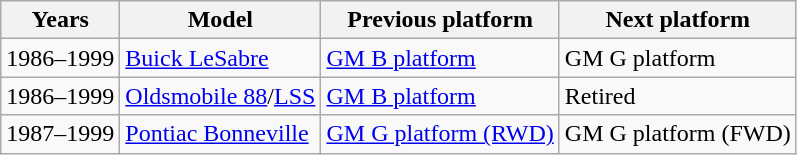<table class="wikitable">
<tr>
<th>Years</th>
<th>Model</th>
<th>Previous platform</th>
<th>Next platform</th>
</tr>
<tr>
<td>1986–1999</td>
<td><a href='#'>Buick LeSabre</a></td>
<td><a href='#'>GM B platform</a></td>
<td>GM G platform</td>
</tr>
<tr>
<td>1986–1999</td>
<td><a href='#'>Oldsmobile 88</a>/<a href='#'>LSS</a></td>
<td><a href='#'>GM B platform</a></td>
<td>Retired</td>
</tr>
<tr>
<td>1987–1999</td>
<td><a href='#'>Pontiac Bonneville</a></td>
<td><a href='#'>GM G platform (RWD)</a></td>
<td>GM G platform (FWD)</td>
</tr>
</table>
